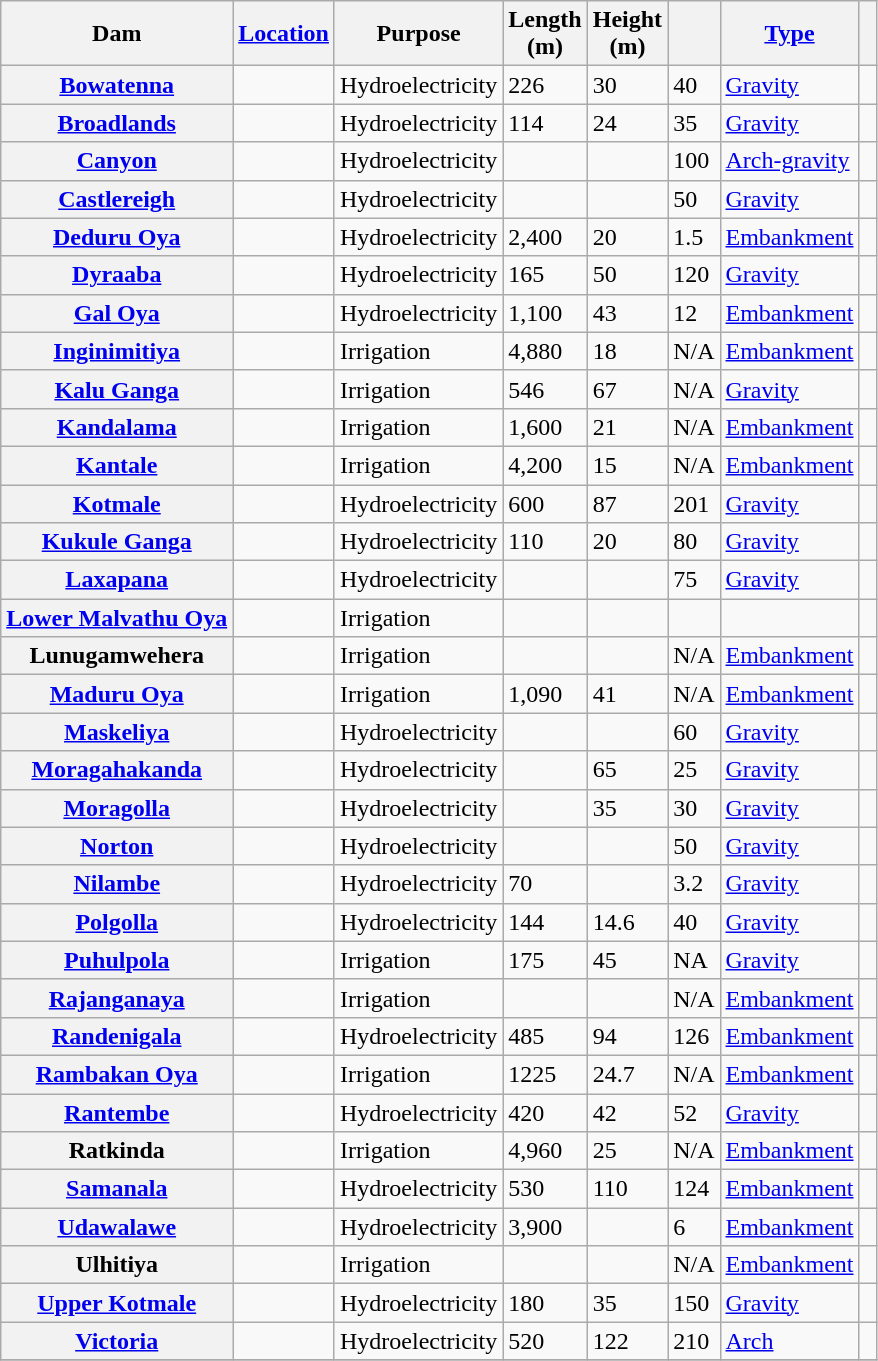<table class="wikitable plainrowheaders sortable">
<tr>
<th scope="col">Dam</th>
<th scope="col" class="unsortable"><a href='#'>Location</a></th>
<th scope="col">Purpose</th>
<th scope="col">Length<br>(m)</th>
<th scope="col">Height<br>(m)</th>
<th scope="col"></th>
<th scope="col"><a href='#'>Type</a></th>
<th scope="col" class="unsortable"></th>
</tr>
<tr>
<th scope="row"><a href='#'>Bowatenna</a></th>
<td></td>
<td>Hydroelectricity</td>
<td>226</td>
<td>30</td>
<td>40</td>
<td><a href='#'>Gravity</a></td>
<td> </td>
</tr>
<tr>
<th scope="row"><a href='#'>Broadlands</a></th>
<td></td>
<td>Hydroelectricity</td>
<td>114</td>
<td>24</td>
<td>35</td>
<td><a href='#'>Gravity</a></td>
<td></td>
</tr>
<tr>
<th scope="row"><a href='#'>Canyon</a></th>
<td></td>
<td>Hydroelectricity</td>
<td> </td>
<td> </td>
<td>100</td>
<td><a href='#'>Arch-gravity</a></td>
<td></td>
</tr>
<tr>
<th scope="row"><a href='#'>Castlereigh</a></th>
<td></td>
<td>Hydroelectricity</td>
<td> </td>
<td> </td>
<td>50</td>
<td><a href='#'>Gravity</a></td>
<td> </td>
</tr>
<tr>
<th scope="row"><a href='#'>Deduru Oya</a></th>
<td></td>
<td>Hydroelectricity</td>
<td>2,400</td>
<td>20</td>
<td>1.5</td>
<td><a href='#'>Embankment</a></td>
<td></td>
</tr>
<tr>
<th scope="row"><a href='#'>Dyraaba</a></th>
<td></td>
<td>Hydroelectricity</td>
<td>165</td>
<td>50</td>
<td>120</td>
<td><a href='#'>Gravity</a></td>
<td></td>
</tr>
<tr>
<th scope="row"><a href='#'>Gal Oya</a></th>
<td></td>
<td>Hydroelectricity</td>
<td>1,100</td>
<td>43</td>
<td>12</td>
<td><a href='#'>Embankment</a></td>
<td> </td>
</tr>
<tr>
<th scope="row"><a href='#'>Inginimitiya</a></th>
<td></td>
<td>Irrigation</td>
<td>4,880</td>
<td>18</td>
<td>N/A</td>
<td><a href='#'>Embankment</a></td>
<td> </td>
</tr>
<tr>
<th scope="row"><a href='#'>Kalu Ganga</a></th>
<td></td>
<td>Irrigation</td>
<td>546</td>
<td>67</td>
<td>N/A</td>
<td><a href='#'>Gravity</a></td>
<td> </td>
</tr>
<tr>
<th scope="row"><a href='#'>Kandalama</a></th>
<td></td>
<td>Irrigation</td>
<td>1,600</td>
<td>21</td>
<td>N/A</td>
<td><a href='#'>Embankment</a></td>
<td> </td>
</tr>
<tr>
<th scope="row"><a href='#'>Kantale</a></th>
<td></td>
<td>Irrigation</td>
<td>4,200</td>
<td>15</td>
<td>N/A</td>
<td><a href='#'>Embankment</a></td>
<td> </td>
</tr>
<tr>
<th scope="row"><a href='#'>Kotmale</a></th>
<td></td>
<td>Hydroelectricity</td>
<td>600</td>
<td>87</td>
<td>201</td>
<td><a href='#'>Gravity</a></td>
<td> </td>
</tr>
<tr>
<th scope="row"><a href='#'>Kukule Ganga</a></th>
<td></td>
<td>Hydroelectricity</td>
<td>110</td>
<td>20</td>
<td>80</td>
<td><a href='#'>Gravity</a></td>
<td> </td>
</tr>
<tr>
<th scope="row"><a href='#'>Laxapana</a></th>
<td></td>
<td>Hydroelectricity</td>
<td> </td>
<td> </td>
<td>75</td>
<td><a href='#'>Gravity</a></td>
<td> </td>
</tr>
<tr>
<th scope="row"><a href='#'>Lower Malvathu Oya</a></th>
<td> </td>
<td>Irrigation</td>
<td> </td>
<td> </td>
<td> </td>
<td> </td>
<td></td>
</tr>
<tr>
<th scope="row">Lunugamwehera</th>
<td></td>
<td>Irrigation</td>
<td> </td>
<td> </td>
<td>N/A</td>
<td><a href='#'>Embankment</a></td>
<td> </td>
</tr>
<tr>
<th scope="row"><a href='#'>Maduru Oya</a></th>
<td></td>
<td>Irrigation</td>
<td>1,090</td>
<td>41</td>
<td>N/A</td>
<td><a href='#'>Embankment</a></td>
<td> </td>
</tr>
<tr>
<th scope="row"><a href='#'>Maskeliya</a></th>
<td></td>
<td>Hydroelectricity</td>
<td> </td>
<td> </td>
<td>60</td>
<td><a href='#'>Gravity</a></td>
<td> </td>
</tr>
<tr>
<th scope="row"><a href='#'>Moragahakanda</a></th>
<td></td>
<td>Hydroelectricity</td>
<td> </td>
<td>65</td>
<td>25</td>
<td><a href='#'>Gravity</a></td>
<td></td>
</tr>
<tr>
<th scope="row"><a href='#'>Moragolla</a></th>
<td> </td>
<td>Hydroelectricity</td>
<td> </td>
<td>35</td>
<td>30</td>
<td><a href='#'>Gravity</a></td>
<td></td>
</tr>
<tr>
<th scope="row"><a href='#'>Norton</a></th>
<td></td>
<td>Hydroelectricity</td>
<td> </td>
<td> </td>
<td>50</td>
<td><a href='#'>Gravity</a></td>
<td> </td>
</tr>
<tr>
<th scope="row"><a href='#'>Nilambe</a></th>
<td></td>
<td>Hydroelectricity</td>
<td>70</td>
<td> </td>
<td>3.2</td>
<td><a href='#'>Gravity</a></td>
<td> </td>
</tr>
<tr>
<th scope="row"><a href='#'>Polgolla</a></th>
<td></td>
<td>Hydroelectricity</td>
<td>144</td>
<td>14.6</td>
<td>40</td>
<td><a href='#'>Gravity</a></td>
<td> </td>
</tr>
<tr>
<th scope="row"><a href='#'>Puhulpola</a></th>
<td></td>
<td>Irrigation</td>
<td>175</td>
<td>45</td>
<td>NA</td>
<td><a href='#'>Gravity</a></td>
<td></td>
</tr>
<tr>
<th scope="row"><a href='#'>Rajanganaya</a></th>
<td></td>
<td>Irrigation</td>
<td> </td>
<td> </td>
<td>N/A</td>
<td><a href='#'>Embankment</a></td>
<td> </td>
</tr>
<tr>
<th scope="row"><a href='#'>Randenigala</a></th>
<td></td>
<td>Hydroelectricity</td>
<td>485</td>
<td>94</td>
<td>126</td>
<td><a href='#'>Embankment</a></td>
<td> </td>
</tr>
<tr>
<th scope="row"><a href='#'>Rambakan Oya</a></th>
<td></td>
<td>Irrigation</td>
<td>1225</td>
<td>24.7</td>
<td>N/A</td>
<td><a href='#'>Embankment</a></td>
<td> </td>
</tr>
<tr>
<th scope="row"><a href='#'>Rantembe</a></th>
<td></td>
<td>Hydroelectricity</td>
<td>420</td>
<td>42</td>
<td>52</td>
<td><a href='#'>Gravity</a></td>
<td> </td>
</tr>
<tr>
<th scope="row">Ratkinda</th>
<td></td>
<td>Irrigation</td>
<td>4,960</td>
<td>25</td>
<td>N/A</td>
<td><a href='#'>Embankment</a></td>
<td></td>
</tr>
<tr>
<th scope="row"><a href='#'>Samanala</a></th>
<td></td>
<td>Hydroelectricity</td>
<td>530</td>
<td>110</td>
<td>124</td>
<td><a href='#'>Embankment</a></td>
<td> </td>
</tr>
<tr>
<th scope="row"><a href='#'>Udawalawe</a></th>
<td></td>
<td>Hydroelectricity</td>
<td>3,900</td>
<td> </td>
<td>6</td>
<td><a href='#'>Embankment</a></td>
<td> </td>
</tr>
<tr>
<th scope="row">Ulhitiya</th>
<td></td>
<td>Irrigation</td>
<td> </td>
<td> </td>
<td>N/A</td>
<td><a href='#'>Embankment</a></td>
<td> </td>
</tr>
<tr>
<th scope="row"><a href='#'>Upper Kotmale</a></th>
<td></td>
<td>Hydroelectricity</td>
<td>180</td>
<td>35</td>
<td>150</td>
<td><a href='#'>Gravity</a></td>
<td></td>
</tr>
<tr>
<th scope="row"><a href='#'>Victoria</a></th>
<td></td>
<td>Hydroelectricity</td>
<td>520</td>
<td>122</td>
<td>210</td>
<td><a href='#'>Arch</a></td>
<td></td>
</tr>
<tr>
</tr>
</table>
